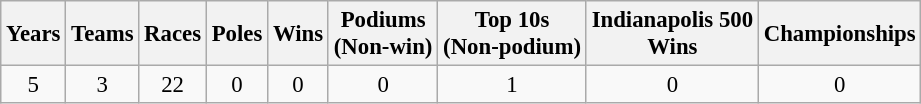<table class="wikitable" style="text-align:center; font-size:95%">
<tr>
<th>Years</th>
<th>Teams</th>
<th>Races</th>
<th>Poles</th>
<th>Wins</th>
<th>Podiums<br>(Non-win)</th>
<th>Top 10s<br>(Non-podium)</th>
<th>Indianapolis 500<br>Wins</th>
<th>Championships</th>
</tr>
<tr>
<td>5</td>
<td>3</td>
<td>22</td>
<td>0</td>
<td>0</td>
<td>0</td>
<td>1</td>
<td>0</td>
<td>0</td>
</tr>
</table>
